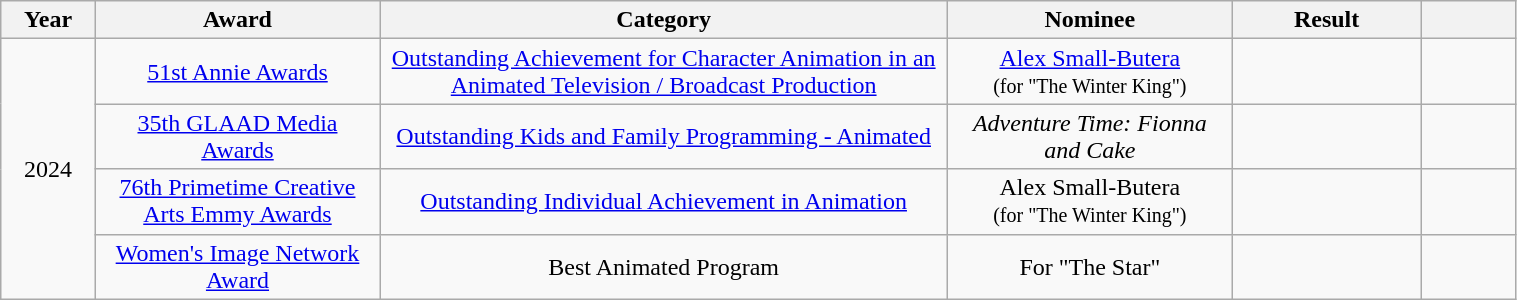<table class="wikitable sortable" style="text-align:center" width=80% |>
<tr>
<th width="5%">Year</th>
<th width="15%">Award</th>
<th width="30%">Category</th>
<th width="15% ">Nominee</th>
<th width="10%">Result</th>
<th width="5%" class="unsortable"></th>
</tr>
<tr>
<td rowspan="4">2024</td>
<td style="text-align:center;"><a href='#'>51st Annie Awards</a></td>
<td><a href='#'>Outstanding Achievement for Character Animation in an Animated Television / Broadcast Production</a></td>
<td><a href='#'>Alex Small-Butera</a><br><small>(for "The Winter King")</small></td>
<td></td>
<td></td>
</tr>
<tr>
<td style="text-align:center;"><a href='#'>35th GLAAD Media Awards</a></td>
<td><a href='#'>Outstanding Kids and Family Programming - Animated</a></td>
<td><em>Adventure Time: Fionna and Cake</em></td>
<td></td>
<td></td>
</tr>
<tr>
<td style="text-align:center;"><a href='#'>76th Primetime Creative Arts Emmy Awards</a></td>
<td><a href='#'>Outstanding Individual Achievement in Animation</a></td>
<td>Alex Small-Butera<br><small>(for "The Winter King")</small></td>
<td></td>
<td></td>
</tr>
<tr>
<td style="text-align:center;"><a href='#'>Women's Image Network Award</a></td>
<td>Best Animated Program</td>
<td>For "The Star"</td>
<td></td>
<td></td>
</tr>
</table>
